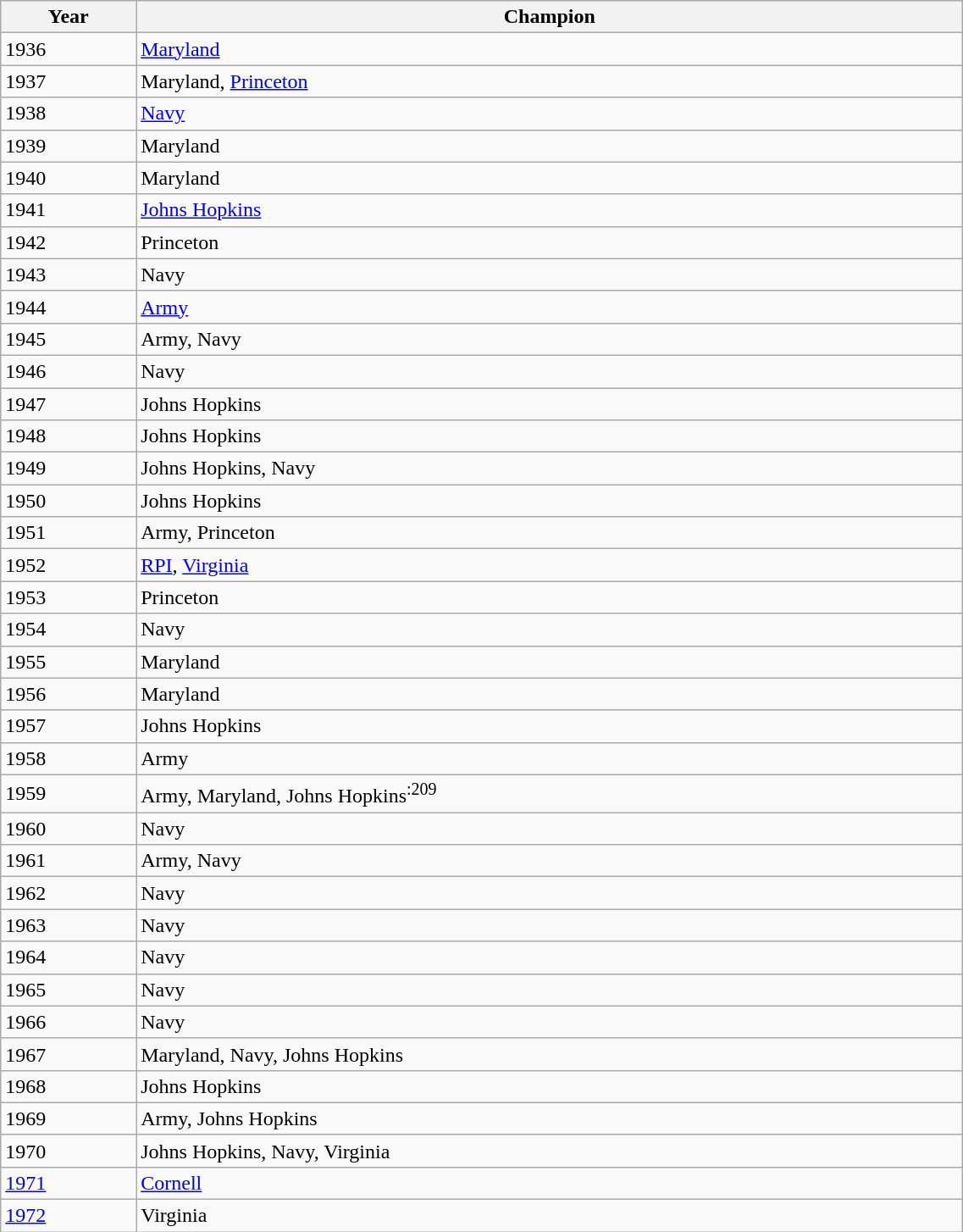<table class="wikitable" width="60%">
<tr>
<th>Year</th>
<th>Champion</th>
</tr>
<tr>
<td>1936</td>
<td><a href='#'>Maryland</a></td>
</tr>
<tr>
<td>1937</td>
<td>Maryland, <a href='#'>Princeton</a></td>
</tr>
<tr>
<td>1938</td>
<td><a href='#'>Navy</a></td>
</tr>
<tr>
<td>1939</td>
<td>Maryland</td>
</tr>
<tr>
<td>1940</td>
<td>Maryland</td>
</tr>
<tr>
<td>1941</td>
<td><a href='#'>Johns Hopkins</a></td>
</tr>
<tr>
<td>1942</td>
<td>Princeton</td>
</tr>
<tr>
<td>1943</td>
<td>Navy</td>
</tr>
<tr>
<td>1944</td>
<td><a href='#'>Army</a></td>
</tr>
<tr>
<td>1945</td>
<td>Army, Navy</td>
</tr>
<tr>
<td>1946</td>
<td>Navy</td>
</tr>
<tr>
<td>1947</td>
<td>Johns Hopkins</td>
</tr>
<tr>
<td>1948</td>
<td>Johns Hopkins</td>
</tr>
<tr>
<td>1949</td>
<td>Johns Hopkins, Navy</td>
</tr>
<tr>
<td>1950</td>
<td>Johns Hopkins</td>
</tr>
<tr>
<td>1951</td>
<td>Army, Princeton</td>
</tr>
<tr>
<td>1952</td>
<td><a href='#'>RPI</a>, <a href='#'>Virginia</a></td>
</tr>
<tr>
<td>1953</td>
<td>Princeton</td>
</tr>
<tr>
<td>1954</td>
<td>Navy</td>
</tr>
<tr>
<td>1955</td>
<td>Maryland</td>
</tr>
<tr>
<td>1956</td>
<td>Maryland</td>
</tr>
<tr>
<td>1957</td>
<td>Johns Hopkins</td>
</tr>
<tr>
<td>1958</td>
<td>Army</td>
</tr>
<tr>
<td>1959</td>
<td>Army, Maryland, Johns Hopkins<sup>:209</sup></td>
</tr>
<tr>
<td>1960</td>
<td>Navy</td>
</tr>
<tr>
<td>1961</td>
<td>Army, Navy</td>
</tr>
<tr>
<td>1962</td>
<td>Navy</td>
</tr>
<tr>
<td>1963</td>
<td>Navy</td>
</tr>
<tr>
<td>1964</td>
<td>Navy</td>
</tr>
<tr>
<td>1965</td>
<td>Navy</td>
</tr>
<tr>
<td>1966</td>
<td>Navy</td>
</tr>
<tr>
<td>1967</td>
<td>Maryland, Navy, Johns Hopkins</td>
</tr>
<tr>
<td>1968</td>
<td>Johns Hopkins</td>
</tr>
<tr>
<td>1969</td>
<td>Army, Johns Hopkins</td>
</tr>
<tr>
<td>1970</td>
<td>Johns Hopkins, Navy, Virginia</td>
</tr>
<tr>
<td><a href='#'>1971</a></td>
<td><a href='#'>Cornell</a></td>
</tr>
<tr>
<td><a href='#'>1972</a></td>
<td>Virginia</td>
</tr>
</table>
